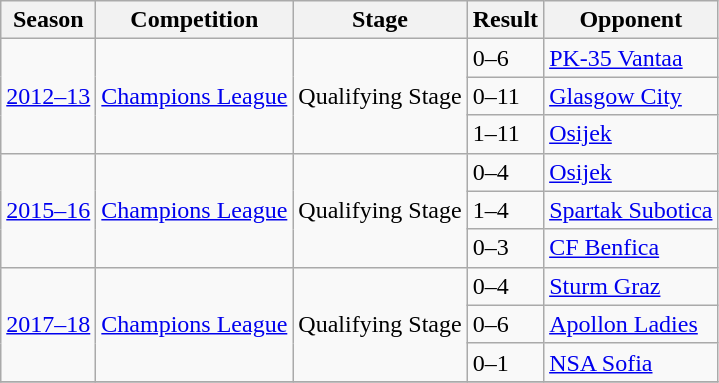<table class="wikitable">
<tr>
<th>Season</th>
<th>Competition</th>
<th>Stage</th>
<th>Result</th>
<th>Opponent</th>
</tr>
<tr>
<td rowspan=3><a href='#'>2012–13</a></td>
<td rowspan=3><a href='#'>Champions League</a></td>
<td rowspan=3>Qualifying Stage</td>
<td>0–6</td>
<td> <a href='#'>PK-35 Vantaa</a></td>
</tr>
<tr>
<td>0–11</td>
<td> <a href='#'>Glasgow City</a></td>
</tr>
<tr>
<td>1–11</td>
<td> <a href='#'>Osijek</a></td>
</tr>
<tr>
<td rowspan=3><a href='#'>2015–16</a></td>
<td rowspan=3><a href='#'>Champions League</a></td>
<td rowspan=3>Qualifying Stage</td>
<td>0–4</td>
<td> <a href='#'>Osijek</a></td>
</tr>
<tr>
<td>1–4</td>
<td> <a href='#'>Spartak Subotica</a></td>
</tr>
<tr>
<td>0–3</td>
<td> <a href='#'>CF Benfica</a></td>
</tr>
<tr>
<td rowspan=3><a href='#'>2017–18</a></td>
<td rowspan=3><a href='#'>Champions League</a></td>
<td rowspan=3>Qualifying Stage</td>
<td>0–4</td>
<td> <a href='#'>Sturm Graz</a></td>
</tr>
<tr>
<td>0–6</td>
<td> <a href='#'>Apollon Ladies</a></td>
</tr>
<tr>
<td>0–1</td>
<td> <a href='#'>NSA Sofia</a></td>
</tr>
<tr>
</tr>
</table>
